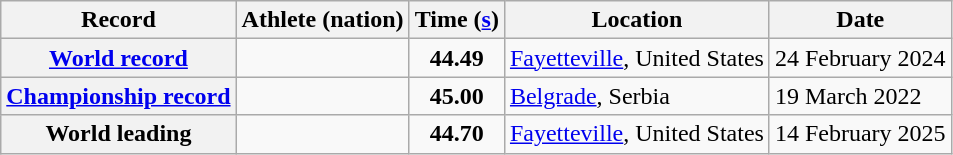<table class="wikitable">
<tr>
<th scope="col">Record</th>
<th scope="col">Athlete (nation)</th>
<th scope="col">Time (<a href='#'>s</a>)</th>
<th scope="col">Location</th>
<th scope="col">Date</th>
</tr>
<tr>
<th scope="row"><a href='#'>World record</a></th>
<td></td>
<td align="center"><strong>44.49</strong></td>
<td><a href='#'>Fayetteville</a>, United States</td>
<td>24 February 2024</td>
</tr>
<tr>
<th scope="row"><a href='#'>Championship record</a></th>
<td></td>
<td align="center"><strong>45.00</strong></td>
<td><a href='#'>Belgrade</a>, Serbia</td>
<td>19 March 2022</td>
</tr>
<tr>
<th scope="row">World leading</th>
<td></td>
<td align="center"><strong>44.70</strong></td>
<td><a href='#'>Fayetteville</a>, United States</td>
<td>14 February 2025</td>
</tr>
</table>
